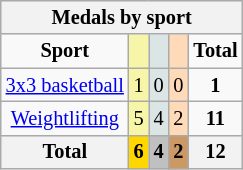<table class="wikitable" style="font-size:85%; text-align:center;">
<tr style="background:#efefef;">
<th colspan=5><strong>Medals by sport</strong></th>
</tr>
<tr>
<td><strong>Sport</strong></td>
<td style="background:#f7f6a8;"></td>
<td style="background:#dce5e5;"></td>
<td style="background:#ffdab9;"></td>
<td><strong>Total</strong></td>
</tr>
<tr>
<td><a href='#'>3x3 basketball</a></td>
<td style="background:#F7F6A8;">1</td>
<td style="background:#DCE5E5;">0</td>
<td style="background:#FFDAB9;">0</td>
<td><strong>1</strong></td>
</tr>
<tr>
<td><a href='#'>Weightlifting</a></td>
<td style="background:#F7F6A8;">5</td>
<td style="background:#DCE5E5;">4</td>
<td style="background:#FFDAB9;">2</td>
<td><strong>11</strong></td>
</tr>
<tr>
<th>Total</th>
<th style="background:gold;"  >6</th>
<th style="background:silver;">4</th>
<th style="background:#c96;"  >2</th>
<th>12</th>
</tr>
</table>
